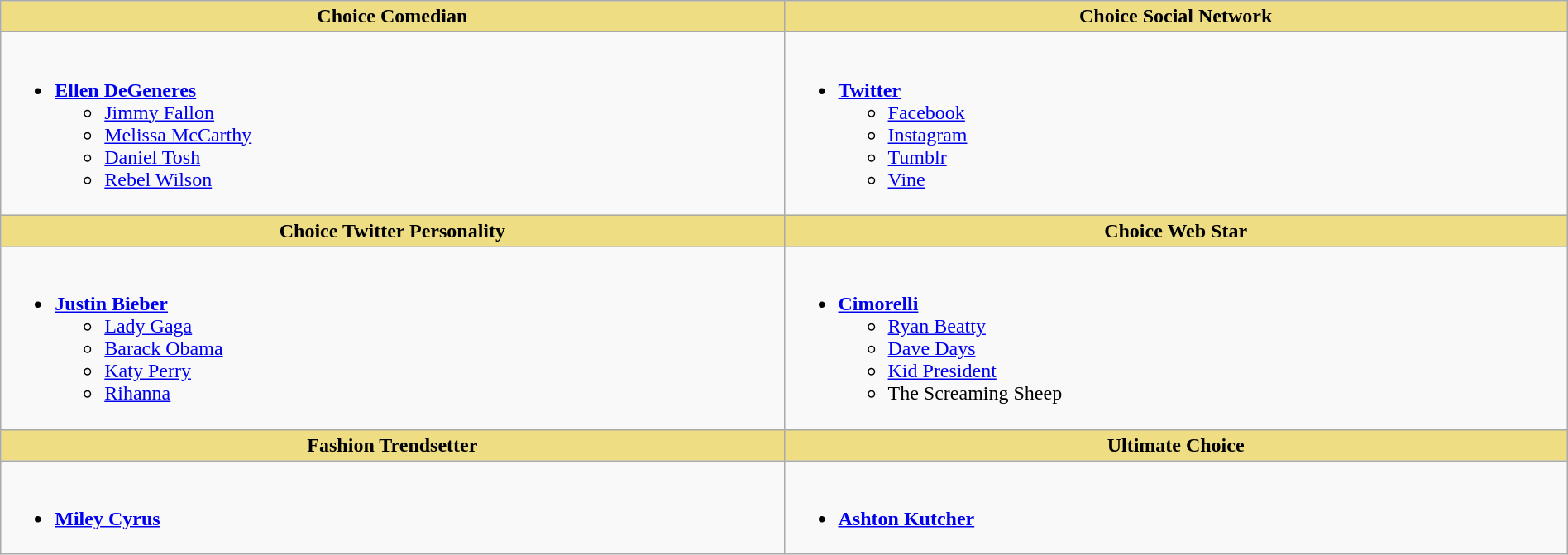<table class="wikitable" style="width:100%">
<tr>
<th style="background:#EEDD82; width:50%">Choice Comedian</th>
<th style="background:#EEDD82; width:50%">Choice Social Network</th>
</tr>
<tr>
<td valign="top"><br><ul><li><strong><a href='#'>Ellen DeGeneres</a></strong><ul><li><a href='#'>Jimmy Fallon</a></li><li><a href='#'>Melissa McCarthy</a></li><li><a href='#'>Daniel Tosh</a></li><li><a href='#'>Rebel Wilson</a></li></ul></li></ul></td>
<td valign="top"><br><ul><li><strong><a href='#'>Twitter</a></strong><ul><li><a href='#'>Facebook</a></li><li><a href='#'>Instagram</a></li><li><a href='#'>Tumblr</a></li><li><a href='#'>Vine</a></li></ul></li></ul></td>
</tr>
<tr>
<th style="background:#EEDD82; width:50%">Choice Twitter Personality</th>
<th style="background:#EEDD82; width:50%">Choice Web Star</th>
</tr>
<tr>
<td valign="top"><br><ul><li><strong><a href='#'>Justin Bieber</a></strong><ul><li><a href='#'>Lady Gaga</a></li><li><a href='#'>Barack Obama</a></li><li><a href='#'>Katy Perry</a></li><li><a href='#'>Rihanna</a></li></ul></li></ul></td>
<td valign="top"><br><ul><li><strong><a href='#'>Cimorelli</a></strong><ul><li><a href='#'>Ryan Beatty</a></li><li><a href='#'>Dave Days</a></li><li><a href='#'>Kid President</a></li><li>The Screaming Sheep</li></ul></li></ul></td>
</tr>
<tr>
<th style="background:#EEDD82; width:50%">Fashion Trendsetter</th>
<th style="background:#EEDD82; width:50%">Ultimate Choice</th>
</tr>
<tr>
<td valign="top"><br><ul><li><strong><a href='#'>Miley Cyrus</a></strong></li></ul></td>
<td valign="top"><br><ul><li><strong><a href='#'>Ashton Kutcher</a></strong></li></ul></td>
</tr>
</table>
